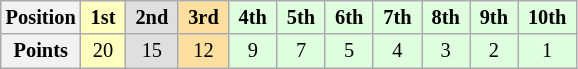<table class="wikitable" style="font-size:85%; text-align:center">
<tr>
<th>Position</th>
<td style="background:#ffffbf;"> <strong>1st</strong> </td>
<td style="background:#dfdfdf;"> <strong>2nd</strong> </td>
<td style="background:#ffdf9f;"> <strong>3rd</strong> </td>
<td style="background:#dfffdf;"> <strong>4th</strong> </td>
<td style="background:#dfffdf;"> <strong>5th</strong> </td>
<td style="background:#dfffdf;"> <strong>6th</strong> </td>
<td style="background:#dfffdf;"> <strong>7th</strong> </td>
<td style="background:#dfffdf;"> <strong>8th</strong> </td>
<td style="background:#dfffdf;"> <strong>9th</strong> </td>
<td style="background:#dfffdf;"> <strong>10th</strong> </td>
</tr>
<tr>
<th>Points</th>
<td style="background:#ffffbf;">20</td>
<td style="background:#dfdfdf;">15</td>
<td style="background:#ffdf9f;">12</td>
<td style="background:#dfffdf;">9</td>
<td style="background:#dfffdf;">7</td>
<td style="background:#dfffdf;">5</td>
<td style="background:#dfffdf;">4</td>
<td style="background:#dfffdf;">3</td>
<td style="background:#dfffdf;">2</td>
<td style="background:#dfffdf;">1</td>
</tr>
</table>
